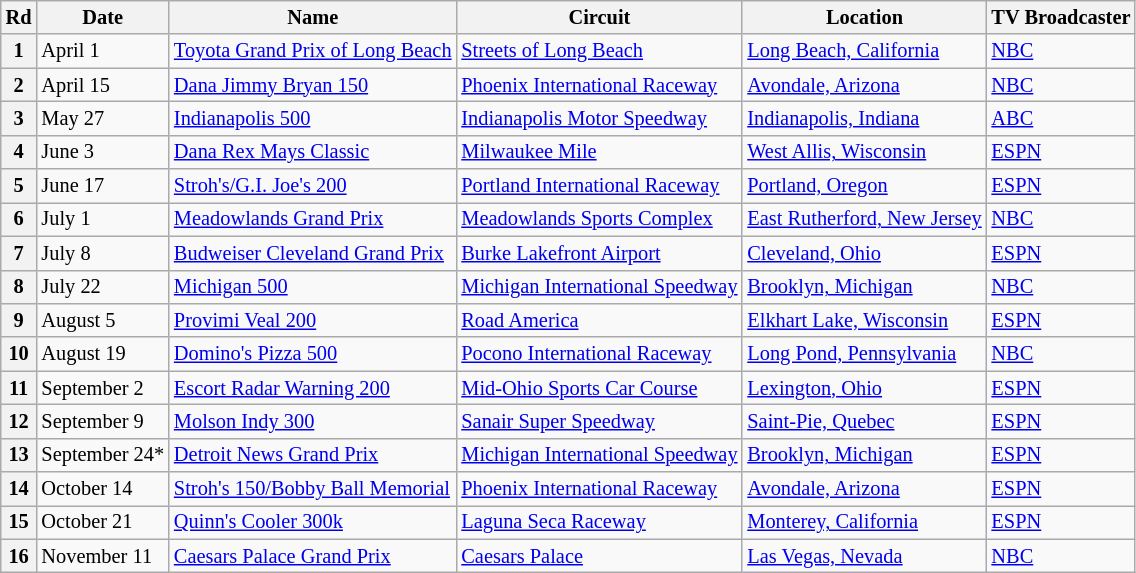<table class="wikitable" style="font-size: 85%;">
<tr>
<th>Rd</th>
<th>Date</th>
<th>Name</th>
<th>Circuit</th>
<th>Location</th>
<th>TV Broadcaster</th>
</tr>
<tr>
<th>1</th>
<td>April 1</td>
<td> <a href='#'>Toyota Grand Prix of Long Beach</a></td>
<td> <a href='#'>Streets of Long Beach</a></td>
<td><a href='#'>Long Beach, California</a></td>
<td><a href='#'>NBC</a></td>
</tr>
<tr>
<th>2</th>
<td>April 15</td>
<td> <a href='#'>Dana Jimmy Bryan 150</a></td>
<td> <a href='#'>Phoenix International Raceway</a></td>
<td><a href='#'>Avondale, Arizona</a></td>
<td><a href='#'>NBC</a></td>
</tr>
<tr>
<th>3</th>
<td>May 27</td>
<td> <a href='#'>Indianapolis 500</a></td>
<td> <a href='#'>Indianapolis Motor Speedway</a></td>
<td><a href='#'>Indianapolis, Indiana</a></td>
<td><a href='#'>ABC</a></td>
</tr>
<tr>
<th>4</th>
<td>June 3</td>
<td> <a href='#'>Dana Rex Mays Classic</a></td>
<td> <a href='#'>Milwaukee Mile</a></td>
<td><a href='#'>West Allis, Wisconsin</a></td>
<td><a href='#'>ESPN</a></td>
</tr>
<tr>
<th>5</th>
<td>June 17</td>
<td> <a href='#'>Stroh's/G.I. Joe's 200</a></td>
<td> <a href='#'>Portland International Raceway</a></td>
<td><a href='#'>Portland, Oregon</a></td>
<td><a href='#'>ESPN</a></td>
</tr>
<tr>
<th>6</th>
<td>July 1</td>
<td> <a href='#'>Meadowlands Grand Prix</a></td>
<td>  <a href='#'>Meadowlands Sports Complex</a></td>
<td><a href='#'>East Rutherford, New Jersey</a></td>
<td><a href='#'>NBC</a></td>
</tr>
<tr>
<th>7</th>
<td>July 8</td>
<td> <a href='#'>Budweiser Cleveland Grand Prix</a></td>
<td>  <a href='#'>Burke Lakefront Airport</a></td>
<td><a href='#'>Cleveland, Ohio</a></td>
<td><a href='#'>ESPN</a></td>
</tr>
<tr>
<th>8</th>
<td>July 22</td>
<td> <a href='#'>Michigan 500</a></td>
<td> <a href='#'>Michigan International Speedway</a></td>
<td><a href='#'>Brooklyn, Michigan</a></td>
<td><a href='#'>NBC</a></td>
</tr>
<tr>
<th>9</th>
<td>August 5</td>
<td> <a href='#'>Provimi Veal 200</a></td>
<td> <a href='#'>Road America</a></td>
<td><a href='#'>Elkhart Lake, Wisconsin</a></td>
<td><a href='#'>ESPN</a></td>
</tr>
<tr>
<th>10</th>
<td>August 19</td>
<td> <a href='#'>Domino's Pizza 500</a></td>
<td> <a href='#'>Pocono International Raceway</a></td>
<td><a href='#'>Long Pond, Pennsylvania</a></td>
<td><a href='#'>NBC</a></td>
</tr>
<tr>
<th>11</th>
<td>September 2</td>
<td> <a href='#'>Escort Radar Warning 200</a></td>
<td> <a href='#'>Mid-Ohio Sports Car Course</a></td>
<td><a href='#'>Lexington, Ohio</a></td>
<td><a href='#'>ESPN</a></td>
</tr>
<tr>
<th>12</th>
<td>September 9</td>
<td> <a href='#'>Molson Indy 300</a></td>
<td> <a href='#'>Sanair Super Speedway</a></td>
<td><a href='#'>Saint-Pie, Quebec</a></td>
<td><a href='#'>ESPN</a></td>
</tr>
<tr>
<th>13</th>
<td>September 24*</td>
<td> <a href='#'>Detroit News Grand Prix</a></td>
<td> <a href='#'>Michigan International Speedway</a></td>
<td><a href='#'>Brooklyn, Michigan</a></td>
<td><a href='#'>ESPN</a></td>
</tr>
<tr>
<th>14</th>
<td>October 14</td>
<td> <a href='#'>Stroh's 150/Bobby Ball Memorial</a></td>
<td> <a href='#'>Phoenix International Raceway</a></td>
<td><a href='#'>Avondale, Arizona</a></td>
<td><a href='#'>ESPN</a></td>
</tr>
<tr>
<th>15</th>
<td>October 21</td>
<td> <a href='#'>Quinn's Cooler 300k</a></td>
<td> <a href='#'>Laguna Seca Raceway</a></td>
<td><a href='#'>Monterey, California</a></td>
<td><a href='#'>ESPN</a></td>
</tr>
<tr>
<th>16</th>
<td>November 11</td>
<td> <a href='#'>Caesars Palace Grand Prix</a></td>
<td>  <a href='#'>Caesars Palace</a></td>
<td><a href='#'>Las Vegas, Nevada</a></td>
<td><a href='#'>NBC</a></td>
</tr>
</table>
